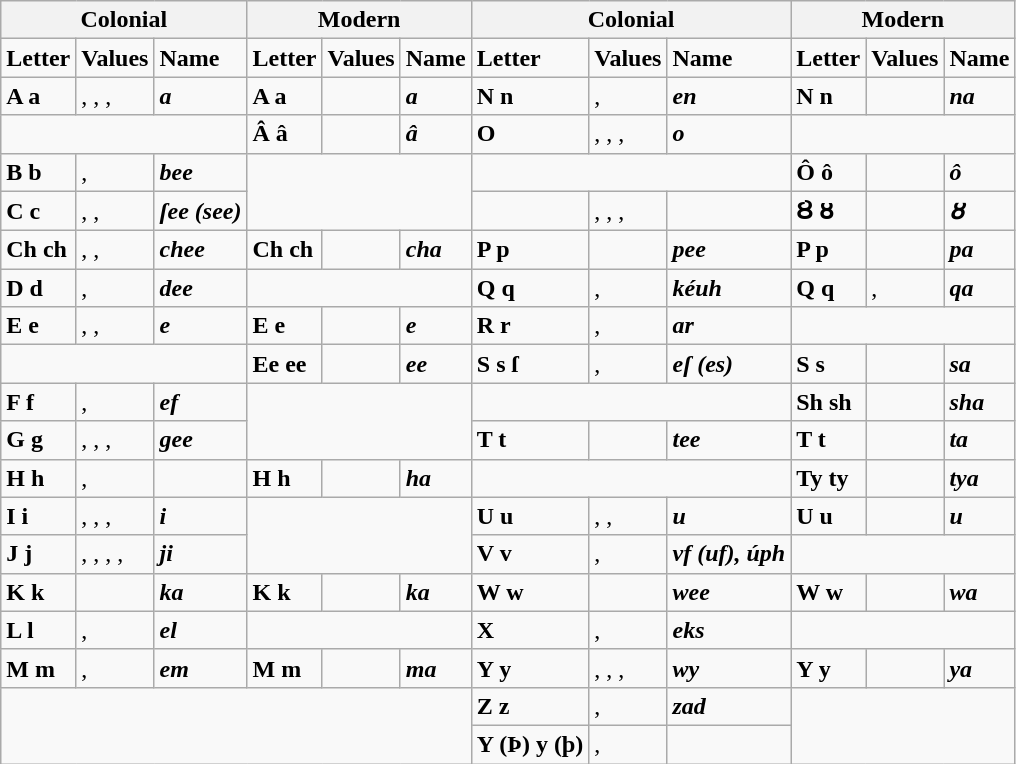<table class="wikitable">
<tr>
<th colspan="3" style="font-weight: bold;">Colonial</th>
<th colspan="3" style="font-weight: bold;">Modern</th>
<th colspan="3" style="font-weight: bold;">Colonial</th>
<th colspan="3" style="font-weight: bold;">Modern</th>
</tr>
<tr>
<td style="font-weight: bold;">Letter</td>
<td style="font-weight: bold;">Values</td>
<td style="font-weight: bold;">Name</td>
<td style="font-weight: bold;">Letter</td>
<td style="font-weight: bold;">Values</td>
<td style="font-weight: bold;">Name</td>
<td style="font-weight: bold;">Letter</td>
<td style="font-weight: bold;">Values</td>
<td style="font-weight: bold;">Name</td>
<td style="font-weight: bold;">Letter</td>
<td style="font-weight: bold;">Values</td>
<td style="font-weight: bold;">Name</td>
</tr>
<tr>
<td style="font-weight: bold;">A a</td>
<td>, , , </td>
<td style="font-weight: bold; font-style: italic;">a</td>
<td style="font-weight: bold;">A a</td>
<td></td>
<td style="font-weight: bold; font-style: italic;">a</td>
<td style="font-weight: bold;">N n</td>
<td>, </td>
<td style="font-weight: bold; font-style: italic;">en</td>
<td style="font-weight: bold;">N n</td>
<td></td>
<td style="font-weight: bold; font-style: italic;">na</td>
</tr>
<tr>
<td colspan="3" style="font-weight: bold;"></td>
<td style="font-weight: bold;">Â â</td>
<td></td>
<td style="font-weight: bold; font-style: italic;">â</td>
<td style="font-weight: bold;">O</td>
<td>, , , </td>
<td style="font-weight: bold; font-style: italic;">o</td>
<td colspan="3" style="font-weight: bold;"></td>
</tr>
<tr>
<td style="font-weight: bold;">B b</td>
<td>, </td>
<td style="font-weight: bold; font-style: italic;">bee</td>
<td rowspan="2" colspan="3" style="font-weight: bold;"></td>
<td colspan="3" style="font-weight: bold;"></td>
<td style="font-weight: bold;">Ô ô</td>
<td></td>
<td style="font-weight: bold; font-style: italic;">ô</td>
</tr>
<tr>
<td style="font-weight: bold;">C c</td>
<td>, , </td>
<td style="font-weight: bold; font-style: italic;">ſee (see)</td>
<td style="font-weight: bold;"></td>
<td>, , , </td>
<td style="font-weight: bold; font-style: italic;"></td>
<td style="font-weight: bold;">Ȣ ȣ</td>
<td></td>
<td style="font-weight: bold; font-style: italic;">ȣ</td>
</tr>
<tr>
<td style="font-weight: bold;">Ch ch</td>
<td>, , </td>
<td style="font-weight: bold; font-style: italic;">chee</td>
<td style="font-weight: bold;">Ch ch</td>
<td></td>
<td style="font-weight: bold; font-style: italic;">cha</td>
<td style="font-weight: bold;">P p</td>
<td></td>
<td style="font-weight: bold; font-style: italic;">pee</td>
<td style="font-weight: bold;">P p</td>
<td></td>
<td style="font-weight: bold; font-style: italic;">pa</td>
</tr>
<tr>
<td style="font-weight: bold;">D d</td>
<td>, </td>
<td style="font-weight: bold; font-style: italic;">dee</td>
<td colspan="3" style="font-weight: bold;"></td>
<td style="font-weight: bold;">Q q</td>
<td>, </td>
<td style="font-weight: bold; font-style: italic;">kéuh</td>
<td style="font-weight: bold;">Q q</td>
<td>, </td>
<td style="font-weight: bold; font-style: italic;">qa</td>
</tr>
<tr>
<td style="font-weight: bold;">E e</td>
<td>, , </td>
<td style="font-weight: bold; font-style: italic;">e</td>
<td style="font-weight: bold;">E e</td>
<td></td>
<td style="font-weight: bold; font-style: italic;">e</td>
<td style="font-weight: bold;">R r</td>
<td>, </td>
<td style="font-weight: bold; font-style: italic;">ar</td>
<td colspan="3" style="font-weight: bold;"></td>
</tr>
<tr>
<td colspan="3" style="font-weight: bold;"></td>
<td style="font-weight: bold;">Ee ee</td>
<td></td>
<td style="font-weight: bold; font-style: italic;">ee</td>
<td style="font-weight: bold;">S s ſ</td>
<td>, </td>
<td style="font-weight: bold; font-style: italic;">eſ (es)</td>
<td style="font-weight: bold;">S s</td>
<td></td>
<td style="font-weight: bold; font-style: italic;">sa</td>
</tr>
<tr>
<td style="font-weight: bold;">F f</td>
<td>, </td>
<td style="font-weight: bold; font-style: italic;">ef</td>
<td rowspan="2" colspan="3" style="font-weight: bold;"></td>
<td colspan="3" style="font-weight: bold;"></td>
<td style="font-weight: bold;">Sh sh</td>
<td></td>
<td style="font-weight: bold; font-style: italic;">sha</td>
</tr>
<tr>
<td style="font-weight: bold;">G g</td>
<td>, , , </td>
<td style="font-weight: bold; font-style: italic;">gee</td>
<td style="font-weight: bold;">T t</td>
<td></td>
<td style="font-weight: bold; font-style: italic;">tee</td>
<td style="font-weight: bold;">T t</td>
<td></td>
<td style="font-weight: bold; font-style: italic;">ta</td>
</tr>
<tr>
<td style="font-weight: bold;">H h</td>
<td>, </td>
<td style="font-weight: bold; font-style: italic;"></td>
<td style="font-weight: bold;">H h</td>
<td></td>
<td style="font-weight: bold; font-style: italic;">ha</td>
<td colspan="3" style="font-weight: bold;"></td>
<td style="font-weight: bold;">Ty ty</td>
<td></td>
<td style="font-weight: bold; font-style: italic;">tya</td>
</tr>
<tr>
<td style="font-weight: bold;">I i</td>
<td>, , , </td>
<td style="font-weight: bold; font-style: italic;">i</td>
<td rowspan="2" colspan="3" style="font-weight: bold;"></td>
<td style="font-weight: bold;">U u</td>
<td>, , </td>
<td style="font-weight: bold; font-style: italic;">u</td>
<td style="font-weight: bold;">U u</td>
<td></td>
<td style="font-weight: bold; font-style: italic;">u</td>
</tr>
<tr>
<td style="font-weight: bold;">J j</td>
<td>, , , , </td>
<td style="font-weight: bold; font-style: italic;">ji</td>
<td style="font-weight: bold;">V v</td>
<td>, </td>
<td style="font-weight: bold; font-style: italic;">vf (uf), úph</td>
<td colspan="3" style="font-weight: bold;"></td>
</tr>
<tr>
<td style="font-weight: bold;">K k</td>
<td></td>
<td style="font-weight: bold; font-style: italic;">ka</td>
<td style="font-weight: bold;">K k</td>
<td></td>
<td style="font-weight: bold; font-style: italic;">ka</td>
<td style="font-weight: bold;">W w</td>
<td></td>
<td style="font-weight: bold; font-style: italic;">wee</td>
<td style="font-weight: bold;">W w</td>
<td></td>
<td style="font-weight: bold; font-style: italic;">wa</td>
</tr>
<tr>
<td style="font-weight: bold;">L l</td>
<td>, </td>
<td style="font-weight: bold; font-style: italic;">el</td>
<td colspan="3" style="font-weight: bold;"></td>
<td style="font-weight: bold;">X</td>
<td>, </td>
<td style="font-weight: bold; font-style: italic;">eks</td>
<td colspan="3" style="font-weight: bold;"></td>
</tr>
<tr>
<td style="font-weight: bold;">M m</td>
<td>, </td>
<td style="font-weight: bold; font-style: italic;">em</td>
<td style="font-weight: bold;">M m</td>
<td></td>
<td style="font-weight: bold; font-style: italic;">ma</td>
<td style="font-weight: bold;">Y y</td>
<td>, , , </td>
<td style="font-weight: bold; font-style: italic;">wy</td>
<td style="font-weight: bold;">Y y</td>
<td></td>
<td style="font-weight: bold; font-style: italic;">ya</td>
</tr>
<tr>
<td rowspan="2" colspan="6" style="font-weight: bold;"></td>
<td style="font-weight: bold;">Z z</td>
<td>, </td>
<td style="font-weight: bold; font-style: italic;">zad</td>
<td rowspan="2" colspan="3" style="font-weight: bold;"></td>
</tr>
<tr>
<td style="font-weight: bold;">Y (Þ) y (þ)</td>
<td>, </td>
<td></td>
</tr>
</table>
